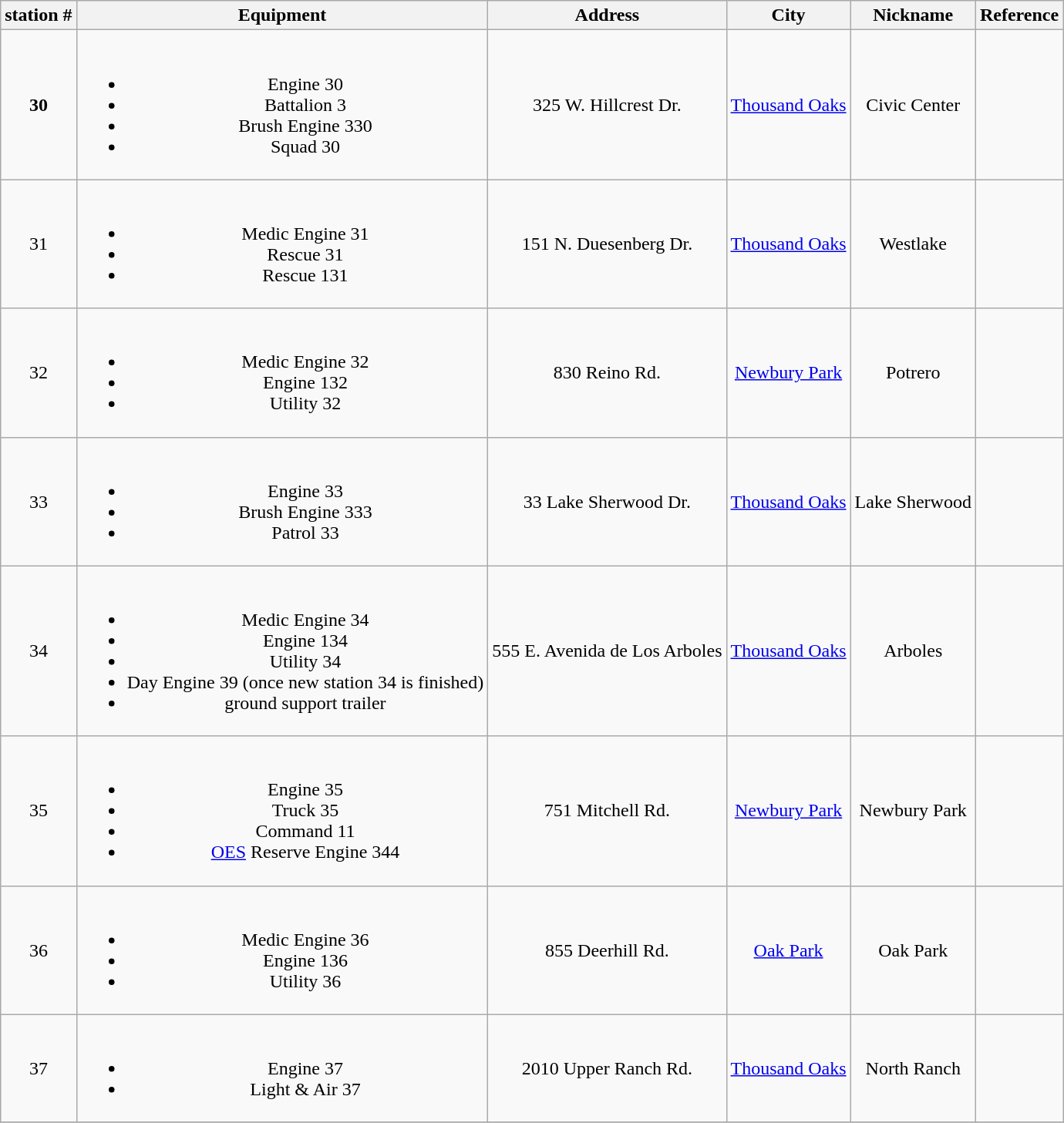<table class="wikitable" style="text-align: center;">
<tr valign="bottom">
<th>station #</th>
<th>Equipment</th>
<th>Address</th>
<th>City</th>
<th>Nickname</th>
<th>Reference</th>
</tr>
<tr>
<td><strong>30</strong></td>
<td><br><ul><li>Engine 30</li><li>Battalion 3</li><li>Brush Engine 330</li><li>Squad 30</li></ul></td>
<td>325 W. Hillcrest Dr.</td>
<td><a href='#'>Thousand Oaks</a></td>
<td>Civic Center</td>
<td></td>
</tr>
<tr>
<td>31</td>
<td><br><ul><li>Medic Engine 31</li><li>Rescue 31</li><li>Rescue 131</li></ul></td>
<td>151 N. Duesenberg Dr.</td>
<td><a href='#'>Thousand Oaks</a></td>
<td>Westlake</td>
<td></td>
</tr>
<tr>
<td>32</td>
<td><br><ul><li>Medic Engine 32</li><li>Engine 132</li><li>Utility 32</li></ul></td>
<td>830 Reino Rd.</td>
<td><a href='#'>Newbury Park</a></td>
<td>Potrero</td>
<td></td>
</tr>
<tr>
<td>33</td>
<td><br><ul><li>Engine 33</li><li>Brush Engine 333</li><li>Patrol 33</li></ul></td>
<td>33 Lake Sherwood Dr.</td>
<td><a href='#'>Thousand Oaks</a></td>
<td>Lake Sherwood</td>
<td></td>
</tr>
<tr>
<td>34</td>
<td><br><ul><li>Medic Engine 34</li><li>Engine 134</li><li>Utility 34</li><li>Day Engine 39 (once new station 34 is finished)</li><li>ground support trailer</li></ul></td>
<td>555 E. Avenida de Los Arboles</td>
<td><a href='#'>Thousand Oaks</a></td>
<td>Arboles</td>
<td></td>
</tr>
<tr>
<td>35</td>
<td><br><ul><li>Engine 35</li><li>Truck 35</li><li>Command 11</li><li><a href='#'>OES</a> Reserve Engine 344</li></ul></td>
<td>751 Mitchell Rd.</td>
<td><a href='#'>Newbury Park</a></td>
<td>Newbury Park</td>
<td></td>
</tr>
<tr>
<td>36</td>
<td><br><ul><li>Medic Engine 36</li><li>Engine 136</li><li>Utility 36</li></ul></td>
<td>855 Deerhill Rd.</td>
<td><a href='#'>Oak Park</a></td>
<td>Oak Park</td>
<td></td>
</tr>
<tr>
<td>37</td>
<td><br><ul><li>Engine 37</li><li>Light & Air 37</li></ul></td>
<td>2010 Upper Ranch Rd.</td>
<td><a href='#'>Thousand Oaks</a></td>
<td>North Ranch</td>
<td></td>
</tr>
<tr>
</tr>
</table>
